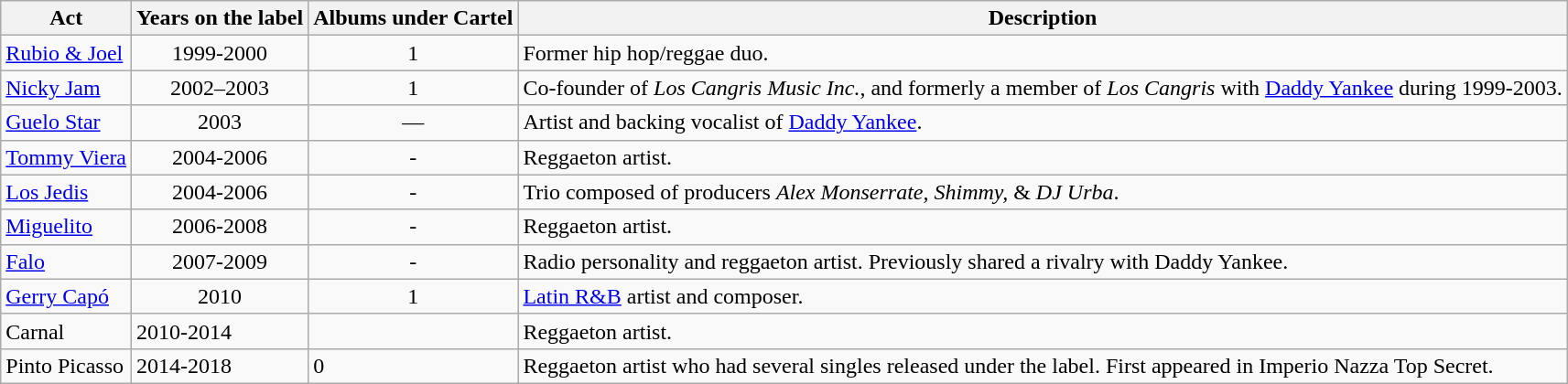<table class="wikitable">
<tr>
<th>Act</th>
<th>Years on the label</th>
<th>Albums under Cartel</th>
<th>Description</th>
</tr>
<tr>
<td><a href='#'>Rubio & Joel</a></td>
<td style="text-align:center;">1999-2000</td>
<td style="text-align:center;">1</td>
<td>Former hip hop/reggae duo.</td>
</tr>
<tr>
<td><a href='#'>Nicky Jam</a></td>
<td style="text-align:center;">2002–2003</td>
<td style="text-align:center;">1</td>
<td>Co-founder of <em>Los Cangris Music Inc.</em>, and formerly a member of <em>Los Cangris</em> with <a href='#'>Daddy Yankee</a> during 1999-2003.</td>
</tr>
<tr>
<td><a href='#'>Guelo Star</a></td>
<td style="text-align:center;">2003</td>
<td style="text-align:center;">—</td>
<td>Artist and backing vocalist of <a href='#'>Daddy Yankee</a>.</td>
</tr>
<tr>
<td><a href='#'>Tommy Viera</a></td>
<td style="text-align:center;">2004-2006</td>
<td style="text-align:center;">-</td>
<td>Reggaeton artist.</td>
</tr>
<tr>
<td><a href='#'>Los Jedis</a></td>
<td style="text-align:center;">2004-2006</td>
<td style="text-align:center;">-</td>
<td>Trio composed of producers <em>Alex Monserrate, Shimmy, </em> & <em>DJ Urba</em>.</td>
</tr>
<tr>
<td><a href='#'>Miguelito</a></td>
<td style="text-align:center;">2006-2008</td>
<td style="text-align:center;">-</td>
<td>Reggaeton artist.</td>
</tr>
<tr>
<td><a href='#'>Falo</a></td>
<td style="text-align:center;">2007-2009</td>
<td style="text-align:center;">-</td>
<td>Radio personality and reggaeton artist. Previously shared a rivalry with Daddy Yankee.</td>
</tr>
<tr>
<td><a href='#'>Gerry Capó</a></td>
<td style="text-align:center;">2010</td>
<td style="text-align:center;">1</td>
<td><a href='#'>Latin R&B</a> artist and composer.</td>
</tr>
<tr>
<td>Carnal</td>
<td>2010-2014</td>
<td></td>
<td>Reggaeton artist.</td>
</tr>
<tr>
<td>Pinto Picasso</td>
<td>2014-2018</td>
<td>0</td>
<td>Reggaeton artist who had several singles released under the label.  First appeared in Imperio Nazza Top Secret.</td>
</tr>
</table>
